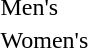<table>
<tr>
<td>Men's<br></td>
<td></td>
<td></td>
<td></td>
</tr>
<tr>
<td>Women's<br></td>
<td></td>
<td></td>
<td></td>
</tr>
</table>
